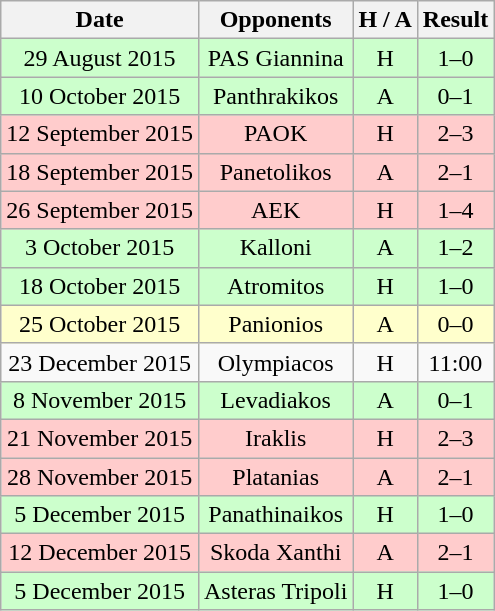<table class="wikitable" style="text-align:center">
<tr>
<th>Date</th>
<th>Opponents</th>
<th>H / A</th>
<th>Result<br></th>
</tr>
<tr bgcolor="#CCFFCC">
<td>29 August 2015</td>
<td>PAS Giannina</td>
<td>H</td>
<td>1–0</td>
</tr>
<tr bgcolor="#CCFFCC">
<td>10 October 2015</td>
<td>Panthrakikos</td>
<td>A</td>
<td>0–1</td>
</tr>
<tr bgcolor="#FFCCCC">
<td>12 September 2015</td>
<td>PAOK</td>
<td>H</td>
<td>2–3</td>
</tr>
<tr bgcolor="#FFCCCC">
<td>18 September 2015</td>
<td>Panetolikos</td>
<td>A</td>
<td>2–1</td>
</tr>
<tr bgcolor="#FFCCCC">
<td>26 September 2015</td>
<td>AEK</td>
<td>H</td>
<td>1–4</td>
</tr>
<tr bgcolor="#CCFFCC">
<td>3 October 2015</td>
<td>Kalloni</td>
<td>A</td>
<td>1–2</td>
</tr>
<tr bgcolor="#CCFFCC">
<td>18 October 2015</td>
<td>Atromitos</td>
<td>H</td>
<td>1–0</td>
</tr>
<tr bgcolor="#FFFFCC">
<td>25 October 2015</td>
<td>Panionios</td>
<td>A</td>
<td>0–0</td>
</tr>
<tr>
<td>23 December 2015</td>
<td>Olympiacos</td>
<td>H</td>
<td>11:00</td>
</tr>
<tr bgcolor="#CCFFCC">
<td>8 November 2015</td>
<td>Levadiakos</td>
<td>A</td>
<td>0–1</td>
</tr>
<tr bgcolor="#FFCCCC">
<td>21 November 2015</td>
<td>Iraklis</td>
<td>H</td>
<td>2–3</td>
</tr>
<tr bgcolor="#FFCCCC">
<td>28 November 2015</td>
<td>Platanias</td>
<td>A</td>
<td>2–1</td>
</tr>
<tr bgcolor="#CCFFCC">
<td>5 December 2015</td>
<td>Panathinaikos</td>
<td>H</td>
<td>1–0</td>
</tr>
<tr bgcolor="#FFCCCC">
<td>12 December 2015</td>
<td>Skoda Xanthi</td>
<td>A</td>
<td>2–1</td>
</tr>
<tr bgcolor="#CCFFCC">
<td>5 December 2015</td>
<td>Asteras Tripoli</td>
<td>H</td>
<td>1–0</td>
</tr>
</table>
